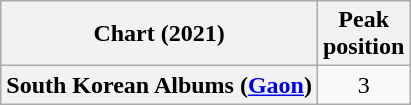<table class="wikitable plainrowheaders" style="text-align:center">
<tr>
<th scope="col">Chart (2021)</th>
<th scope="col">Peak<br>position</th>
</tr>
<tr>
<th scope="row">South Korean Albums (<a href='#'>Gaon</a>)</th>
<td>3</td>
</tr>
</table>
